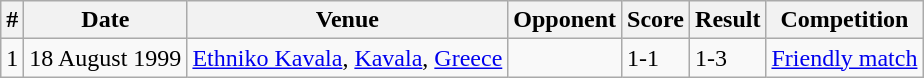<table class="wikitable">
<tr>
<th>#</th>
<th>Date</th>
<th>Venue</th>
<th>Opponent</th>
<th>Score</th>
<th>Result</th>
<th>Competition</th>
</tr>
<tr>
<td>1</td>
<td>18 August 1999</td>
<td><a href='#'>Ethniko Kavala</a>, <a href='#'>Kavala</a>, <a href='#'>Greece</a></td>
<td></td>
<td>1-1</td>
<td>1-3</td>
<td><a href='#'>Friendly match</a></td>
</tr>
</table>
